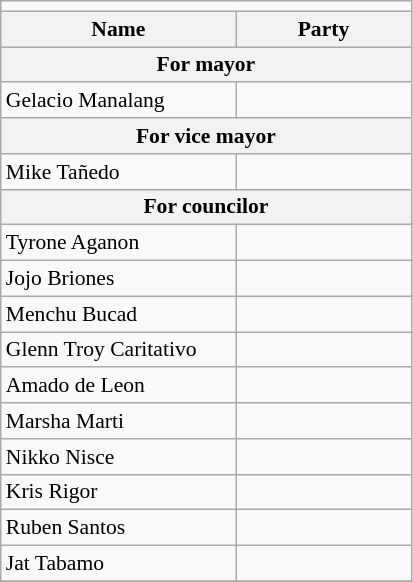<table class=wikitable style="font-size:90%">
<tr>
<td colspan=4 bgcolor=></td>
</tr>
<tr>
<th width=150px>Name</th>
<th colspan=2 width=110px>Party</th>
</tr>
<tr>
<th colspan=3>For mayor</th>
</tr>
<tr>
<td>Gelacio Manalang</td>
<td></td>
</tr>
<tr>
<th colspan=3>For vice mayor</th>
</tr>
<tr>
<td>Mike Tañedo</td>
<td></td>
</tr>
<tr>
<th colspan=3>For councilor</th>
</tr>
<tr>
<td>Tyrone Aganon</td>
<td></td>
</tr>
<tr>
<td>Jojo Briones</td>
<td></td>
</tr>
<tr>
<td>Menchu Bucad</td>
<td></td>
</tr>
<tr>
<td>Glenn Troy Caritativo</td>
<td></td>
</tr>
<tr>
<td>Amado de Leon</td>
<td></td>
</tr>
<tr>
<td>Marsha Marti</td>
<td></td>
</tr>
<tr>
<td>Nikko Nisce</td>
<td></td>
</tr>
<tr>
<td>Kris Rigor</td>
<td></td>
</tr>
<tr>
<td>Ruben Santos</td>
<td></td>
</tr>
<tr>
<td>Jat Tabamo</td>
<td></td>
</tr>
<tr>
</tr>
</table>
